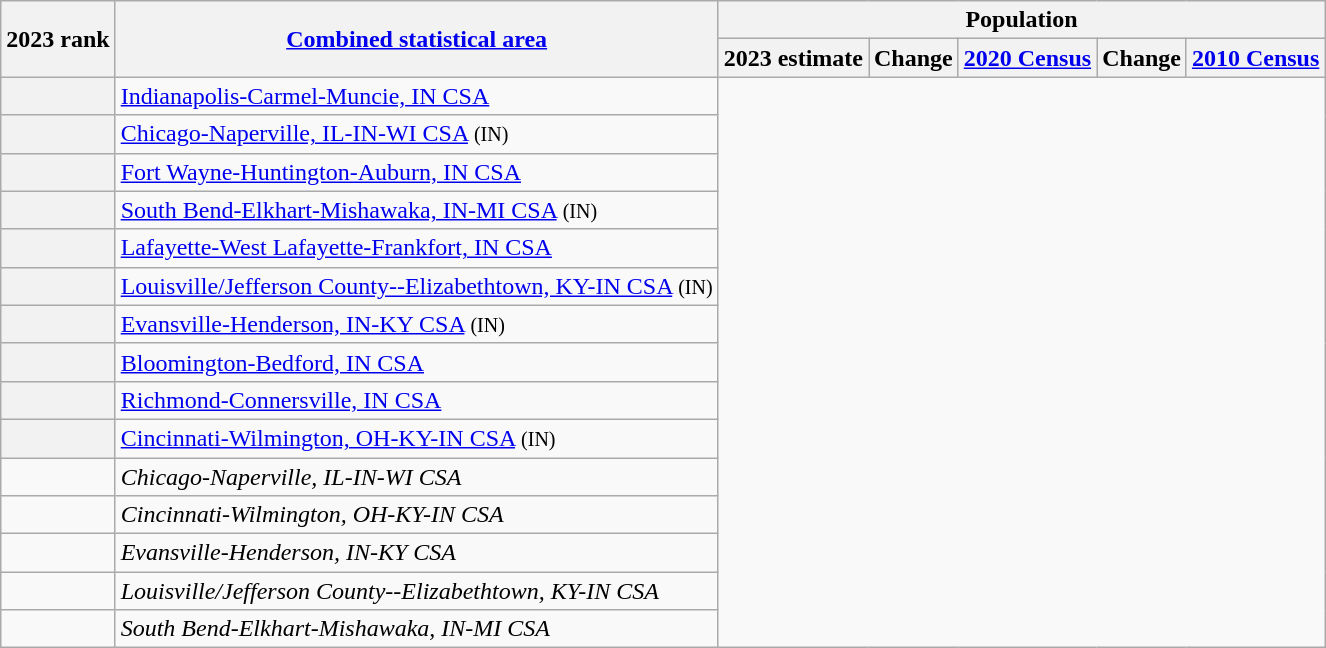<table class="wikitable sortable">
<tr>
<th scope=col rowspan=2>2023 rank</th>
<th scope=col rowspan=2><a href='#'>Combined statistical area</a></th>
<th colspan=5>Population</th>
</tr>
<tr>
<th scope=col>2023 estimate</th>
<th scope=col>Change</th>
<th scope=col><a href='#'>2020 Census</a></th>
<th scope=col>Change</th>
<th scope=col><a href='#'>2010 Census</a></th>
</tr>
<tr>
<th scope=row></th>
<td><a href='#'>Indianapolis-Carmel-Muncie, IN CSA</a><br></td>
</tr>
<tr>
<th scope=row></th>
<td><a href='#'>Chicago-Naperville, IL-IN-WI CSA</a> <small>(IN)</small><br></td>
</tr>
<tr>
<th scope=row></th>
<td><a href='#'>Fort Wayne-Huntington-Auburn, IN CSA</a><br></td>
</tr>
<tr>
<th scope=row></th>
<td><a href='#'>South Bend-Elkhart-Mishawaka, IN-MI CSA</a> <small>(IN)</small><br></td>
</tr>
<tr>
<th scope=row></th>
<td><a href='#'>Lafayette-West Lafayette-Frankfort, IN CSA</a><br></td>
</tr>
<tr>
<th scope=row></th>
<td><a href='#'>Louisville/Jefferson County--Elizabethtown, KY-IN CSA</a> <small>(IN)</small><br></td>
</tr>
<tr>
<th scope=row></th>
<td><a href='#'>Evansville-Henderson, IN-KY CSA</a> <small>(IN)</small><br></td>
</tr>
<tr>
<th scope=row></th>
<td><a href='#'>Bloomington-Bedford, IN CSA</a><br></td>
</tr>
<tr>
<th scope=row></th>
<td><a href='#'>Richmond-Connersville, IN CSA</a><br></td>
</tr>
<tr>
<th scope=row></th>
<td><a href='#'>Cincinnati-Wilmington, OH-KY-IN CSA</a> <small>(IN)</small><br></td>
</tr>
<tr>
<td></td>
<td><em><span>Chicago-Naperville, IL-IN-WI CSA</span></em><br></td>
</tr>
<tr>
<td></td>
<td><em><span>Cincinnati-Wilmington, OH-KY-IN CSA</span></em><br></td>
</tr>
<tr>
<td></td>
<td><em><span>Evansville-Henderson, IN-KY CSA</span></em><br></td>
</tr>
<tr>
<td></td>
<td><em><span>Louisville/Jefferson County--Elizabethtown, KY-IN CSA</span></em><br></td>
</tr>
<tr>
<td></td>
<td><em><span>South Bend-Elkhart-Mishawaka, IN-MI CSA</span></em><br></td>
</tr>
</table>
